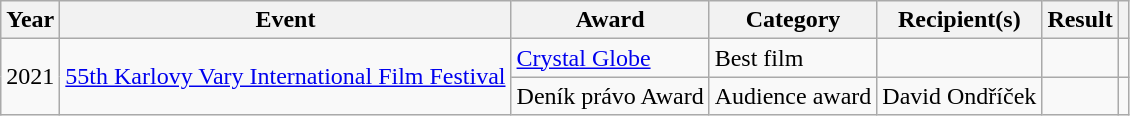<table class="wikitable sortable">
<tr>
<th scope="col">Year</th>
<th scope="col">Event</th>
<th scope="col">Award</th>
<th scope="col">Category</th>
<th scope="col">Recipient(s)</th>
<th scope="col">Result</th>
<th scope="col" class="unsortable"></th>
</tr>
<tr>
<td rowspan="2">2021</td>
<td rowspan="2"><a href='#'>55th Karlovy Vary International Film Festival</a></td>
<td><a href='#'>Crystal Globe</a></td>
<td>Best film</td>
<td></td>
<td></td>
<td></td>
</tr>
<tr>
<td>Deník právo Award</td>
<td>Audience award</td>
<td>David Ondříček</td>
<td></td>
<td></td>
</tr>
</table>
